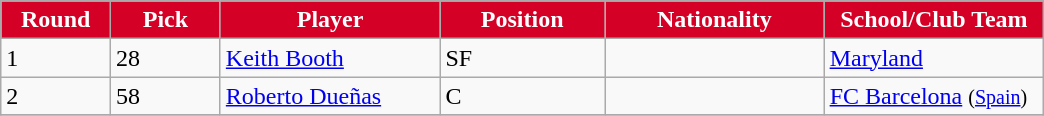<table class="wikitable sortable sortable">
<tr>
<th style="background:#D40026; color:#FFFFFF" width="10%">Round</th>
<th style="background:#D40026; color:#FFFFFF" width="10%">Pick</th>
<th style="background:#D40026; color:#FFFFFF" width="20%">Player</th>
<th style="background:#D40026; color:#FFFFFF" width="15%">Position</th>
<th style="background:#D40026; color:#FFFFFF" width="20%">Nationality</th>
<th style="background:#D40026; color:#FFFFFF" width="20%">School/Club Team</th>
</tr>
<tr>
<td>1</td>
<td>28</td>
<td><a href='#'>Keith Booth</a></td>
<td>SF</td>
<td></td>
<td><a href='#'>Maryland</a></td>
</tr>
<tr>
<td>2</td>
<td>58</td>
<td><a href='#'>Roberto Dueñas</a></td>
<td>C</td>
<td></td>
<td><a href='#'>FC Barcelona</a> <small>(<a href='#'>Spain</a>)</small></td>
</tr>
<tr>
</tr>
</table>
